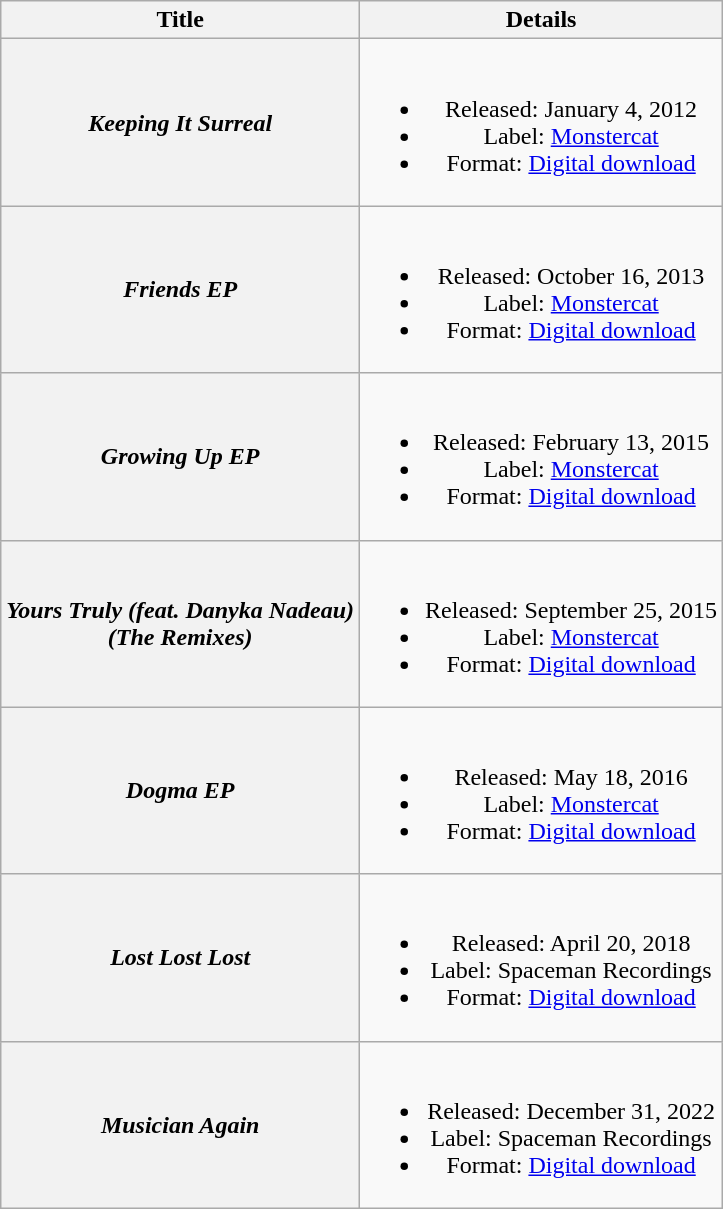<table class="wikitable plainrowheaders" style="text-align:center;">
<tr>
<th scope="col">Title</th>
<th scope="col">Details</th>
</tr>
<tr>
<th scope="row"><em>Keeping It Surreal</em></th>
<td><br><ul><li>Released: January 4, 2012</li><li>Label: <a href='#'>Monstercat</a></li><li>Format: <a href='#'>Digital download</a></li></ul></td>
</tr>
<tr>
<th scope="row"><em>Friends EP</em></th>
<td><br><ul><li>Released: October 16, 2013</li><li>Label: <a href='#'>Monstercat</a></li><li>Format: <a href='#'>Digital download</a></li></ul></td>
</tr>
<tr>
<th scope="row"><em>Growing Up EP</em></th>
<td><br><ul><li>Released: February 13, 2015</li><li>Label: <a href='#'>Monstercat</a></li><li>Format: <a href='#'>Digital download</a></li></ul></td>
</tr>
<tr>
<th scope="row"><em>Yours Truly (feat. Danyka Nadeau)</em><br><em>(The Remixes)</em></th>
<td><br><ul><li>Released: September 25, 2015</li><li>Label: <a href='#'>Monstercat</a></li><li>Format: <a href='#'>Digital download</a></li></ul></td>
</tr>
<tr>
<th scope="row"><em>Dogma EP</em></th>
<td><br><ul><li>Released: May 18, 2016</li><li>Label: <a href='#'>Monstercat</a></li><li>Format: <a href='#'>Digital download</a></li></ul></td>
</tr>
<tr>
<th scope="row"><em>Lost Lost Lost</em></th>
<td><br><ul><li>Released: April 20, 2018</li><li>Label: Spaceman Recordings</li><li>Format: <a href='#'>Digital download</a></li></ul></td>
</tr>
<tr>
<th scope="row"><em>Musician Again</em></th>
<td><br><ul><li>Released: December 31, 2022</li><li>Label: Spaceman Recordings</li><li>Format: <a href='#'>Digital download</a></li></ul></td>
</tr>
</table>
